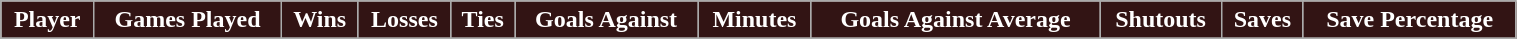<table class="wikitable" width="80%">
<tr align="center"  style=" background:#321414;color:#FFFFFF;">
<td><strong>Player</strong></td>
<td><strong>Games Played</strong></td>
<td><strong>Wins</strong></td>
<td><strong>Losses</strong></td>
<td><strong>Ties</strong></td>
<td><strong>Goals Against</strong></td>
<td><strong>Minutes</strong></td>
<td><strong>Goals Against Average</strong></td>
<td><strong>Shutouts</strong></td>
<td><strong>Saves</strong></td>
<td><strong>Save Percentage</strong></td>
</tr>
<tr align="center" bgcolor="">
</tr>
</table>
